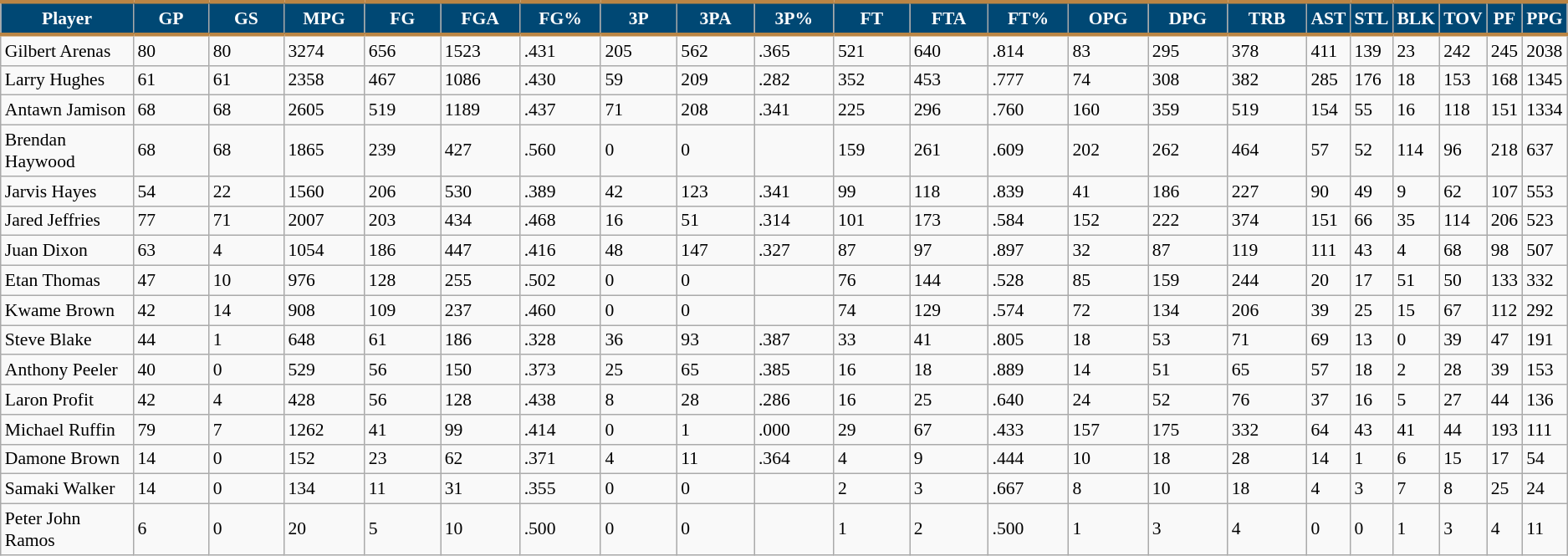<table class="wikitable sortable" style="font-size: 90%">
<tr>
<th style="background: #004874 ; color:#FFFFFF; border-top:#BA8545 3px solid; border-bottom:#BA8545 3px solid;"  width="10%">Player</th>
<th style="background: #004874 ; color:#FFFFFF; border-top:#BA8545 3px solid; border-bottom:#BA8545 3px solid;" width="6%">GP</th>
<th style="background: #004874 ; color:#FFFFFF; border-top:#BA8545 3px solid; border-bottom:#BA8545 3px solid;" width="6%">GS</th>
<th style="background: #004874 ; color:#FFFFFF; border-top:#BA8545 3px solid; border-bottom:#BA8545 3px solid;" width="6%">MPG</th>
<th style="background: #004874 ; color:#FFFFFF; border-top:#BA8545 3px solid; border-bottom:#BA8545 3px solid;" width="6%">FG</th>
<th style="background: #004874 ; color:#FFFFFF; border-top:#BA8545 3px solid; border-bottom:#BA8545 3px solid;" width="6%">FGA</th>
<th style="background: #004874 ; color:#FFFFFF; border-top:#BA8545 3px solid; border-bottom:#BA8545 3px solid;" width="6%">FG%</th>
<th style="background: #004874 ; color:#FFFFFF; border-top:#BA8545 3px solid; border-bottom:#BA8545 3px solid;" width="6%">3P</th>
<th style="background: #004874 ; color:#FFFFFF; border-top:#BA8545 3px solid; border-bottom:#BA8545 3px solid;" width="6%">3PA</th>
<th style="background: #004874 ; color:#FFFFFF; border-top:#BA8545 3px solid; border-bottom:#BA8545 3px solid;" width="6%">3P%</th>
<th style="background: #004874 ; color:#FFFFFF; border-top:#BA8545 3px solid; border-bottom:#BA8545 3px solid;" width="6%">FT</th>
<th style="background: #004874 ; color:#FFFFFF; border-top:#BA8545 3px solid; border-bottom:#BA8545 3px solid;" width="6%">FTA</th>
<th style="background: #004874 ; color:#FFFFFF; border-top:#BA8545 3px solid; border-bottom:#BA8545 3px solid;" width="6%">FT%</th>
<th style="background: #004874 ; color:#FFFFFF; border-top:#BA8545 3px solid; border-bottom:#BA8545 3px solid;" width="6%">OPG</th>
<th style="background: #004874 ; color:#FFFFFF; border-top:#BA8545 3px solid; border-bottom:#BA8545 3px solid;" width="6%">DPG</th>
<th style="background: #004874 ; color:#FFFFFF; border-top:#BA8545 3px solid; border-bottom:#BA8545 3px solid;" width="6%">TRB</th>
<th style="background: #004874 ; color:#FFFFFF; border-top:#BA8545 3px solid; border-bottom:#BA8545 3px solid;" width="6%">AST</th>
<th style="background: #004874 ; color:#FFFFFF; border-top:#BA8545 3px solid; border-bottom:#BA8545 3px solid;" width="6%">STL</th>
<th style="background: #004874 ; color:#FFFFFF; border-top:#BA8545 3px solid; border-bottom:#BA8545 3px solid;" width="6%">BLK</th>
<th style="background: #004874 ; color:#FFFFFF; border-top:#BA8545 3px solid; border-bottom:#BA8545 3px solid;" width="6%">TOV</th>
<th style="background: #004874 ; color:#FFFFFF; border-top:#BA8545 3px solid; border-bottom:#BA8545 3px solid;" width="6%">PF</th>
<th style="background: #004874 ; color:#FFFFFF; border-top:#BA8545 3px solid; border-bottom:#BA8545 3px solid;" width="6%">PPG</th>
</tr>
<tr>
<td>Gilbert Arenas</td>
<td>80</td>
<td>80</td>
<td>3274</td>
<td>656</td>
<td>1523</td>
<td>.431</td>
<td>205</td>
<td>562</td>
<td>.365</td>
<td>521</td>
<td>640</td>
<td>.814</td>
<td>83</td>
<td>295</td>
<td>378</td>
<td>411</td>
<td>139</td>
<td>23</td>
<td>242</td>
<td>245</td>
<td>2038</td>
</tr>
<tr>
<td>Larry Hughes</td>
<td>61</td>
<td>61</td>
<td>2358</td>
<td>467</td>
<td>1086</td>
<td>.430</td>
<td>59</td>
<td>209</td>
<td>.282</td>
<td>352</td>
<td>453</td>
<td>.777</td>
<td>74</td>
<td>308</td>
<td>382</td>
<td>285</td>
<td>176</td>
<td>18</td>
<td>153</td>
<td>168</td>
<td>1345</td>
</tr>
<tr>
<td>Antawn Jamison</td>
<td>68</td>
<td>68</td>
<td>2605</td>
<td>519</td>
<td>1189</td>
<td>.437</td>
<td>71</td>
<td>208</td>
<td>.341</td>
<td>225</td>
<td>296</td>
<td>.760</td>
<td>160</td>
<td>359</td>
<td>519</td>
<td>154</td>
<td>55</td>
<td>16</td>
<td>118</td>
<td>151</td>
<td>1334</td>
</tr>
<tr>
<td>Brendan Haywood</td>
<td>68</td>
<td>68</td>
<td>1865</td>
<td>239</td>
<td>427</td>
<td>.560</td>
<td>0</td>
<td>0</td>
<td></td>
<td>159</td>
<td>261</td>
<td>.609</td>
<td>202</td>
<td>262</td>
<td>464</td>
<td>57</td>
<td>52</td>
<td>114</td>
<td>96</td>
<td>218</td>
<td>637</td>
</tr>
<tr>
<td>Jarvis Hayes</td>
<td>54</td>
<td>22</td>
<td>1560</td>
<td>206</td>
<td>530</td>
<td>.389</td>
<td>42</td>
<td>123</td>
<td>.341</td>
<td>99</td>
<td>118</td>
<td>.839</td>
<td>41</td>
<td>186</td>
<td>227</td>
<td>90</td>
<td>49</td>
<td>9</td>
<td>62</td>
<td>107</td>
<td>553</td>
</tr>
<tr>
<td>Jared Jeffries</td>
<td>77</td>
<td>71</td>
<td>2007</td>
<td>203</td>
<td>434</td>
<td>.468</td>
<td>16</td>
<td>51</td>
<td>.314</td>
<td>101</td>
<td>173</td>
<td>.584</td>
<td>152</td>
<td>222</td>
<td>374</td>
<td>151</td>
<td>66</td>
<td>35</td>
<td>114</td>
<td>206</td>
<td>523</td>
</tr>
<tr>
<td>Juan Dixon</td>
<td>63</td>
<td>4</td>
<td>1054</td>
<td>186</td>
<td>447</td>
<td>.416</td>
<td>48</td>
<td>147</td>
<td>.327</td>
<td>87</td>
<td>97</td>
<td>.897</td>
<td>32</td>
<td>87</td>
<td>119</td>
<td>111</td>
<td>43</td>
<td>4</td>
<td>68</td>
<td>98</td>
<td>507</td>
</tr>
<tr>
<td>Etan Thomas</td>
<td>47</td>
<td>10</td>
<td>976</td>
<td>128</td>
<td>255</td>
<td>.502</td>
<td>0</td>
<td>0</td>
<td></td>
<td>76</td>
<td>144</td>
<td>.528</td>
<td>85</td>
<td>159</td>
<td>244</td>
<td>20</td>
<td>17</td>
<td>51</td>
<td>50</td>
<td>133</td>
<td>332</td>
</tr>
<tr>
<td>Kwame Brown</td>
<td>42</td>
<td>14</td>
<td>908</td>
<td>109</td>
<td>237</td>
<td>.460</td>
<td>0</td>
<td>0</td>
<td></td>
<td>74</td>
<td>129</td>
<td>.574</td>
<td>72</td>
<td>134</td>
<td>206</td>
<td>39</td>
<td>25</td>
<td>15</td>
<td>67</td>
<td>112</td>
<td>292</td>
</tr>
<tr>
<td>Steve Blake</td>
<td>44</td>
<td>1</td>
<td>648</td>
<td>61</td>
<td>186</td>
<td>.328</td>
<td>36</td>
<td>93</td>
<td>.387</td>
<td>33</td>
<td>41</td>
<td>.805</td>
<td>18</td>
<td>53</td>
<td>71</td>
<td>69</td>
<td>13</td>
<td>0</td>
<td>39</td>
<td>47</td>
<td>191</td>
</tr>
<tr>
<td>Anthony Peeler</td>
<td>40</td>
<td>0</td>
<td>529</td>
<td>56</td>
<td>150</td>
<td>.373</td>
<td>25</td>
<td>65</td>
<td>.385</td>
<td>16</td>
<td>18</td>
<td>.889</td>
<td>14</td>
<td>51</td>
<td>65</td>
<td>57</td>
<td>18</td>
<td>2</td>
<td>28</td>
<td>39</td>
<td>153</td>
</tr>
<tr>
<td>Laron Profit</td>
<td>42</td>
<td>4</td>
<td>428</td>
<td>56</td>
<td>128</td>
<td>.438</td>
<td>8</td>
<td>28</td>
<td>.286</td>
<td>16</td>
<td>25</td>
<td>.640</td>
<td>24</td>
<td>52</td>
<td>76</td>
<td>37</td>
<td>16</td>
<td>5</td>
<td>27</td>
<td>44</td>
<td>136</td>
</tr>
<tr>
<td>Michael Ruffin</td>
<td>79</td>
<td>7</td>
<td>1262</td>
<td>41</td>
<td>99</td>
<td>.414</td>
<td>0</td>
<td>1</td>
<td>.000</td>
<td>29</td>
<td>67</td>
<td>.433</td>
<td>157</td>
<td>175</td>
<td>332</td>
<td>64</td>
<td>43</td>
<td>41</td>
<td>44</td>
<td>193</td>
<td>111</td>
</tr>
<tr>
<td>Damone Brown</td>
<td>14</td>
<td>0</td>
<td>152</td>
<td>23</td>
<td>62</td>
<td>.371</td>
<td>4</td>
<td>11</td>
<td>.364</td>
<td>4</td>
<td>9</td>
<td>.444</td>
<td>10</td>
<td>18</td>
<td>28</td>
<td>14</td>
<td>1</td>
<td>6</td>
<td>15</td>
<td>17</td>
<td>54</td>
</tr>
<tr>
<td>Samaki Walker</td>
<td>14</td>
<td>0</td>
<td>134</td>
<td>11</td>
<td>31</td>
<td>.355</td>
<td>0</td>
<td>0</td>
<td></td>
<td>2</td>
<td>3</td>
<td>.667</td>
<td>8</td>
<td>10</td>
<td>18</td>
<td>4</td>
<td>3</td>
<td>7</td>
<td>8</td>
<td>25</td>
<td>24</td>
</tr>
<tr>
<td>Peter John Ramos</td>
<td>6</td>
<td>0</td>
<td>20</td>
<td>5</td>
<td>10</td>
<td>.500</td>
<td>0</td>
<td>0</td>
<td></td>
<td>1</td>
<td>2</td>
<td>.500</td>
<td>1</td>
<td>3</td>
<td>4</td>
<td>0</td>
<td>0</td>
<td>1</td>
<td>3</td>
<td>4</td>
<td>11</td>
</tr>
</table>
